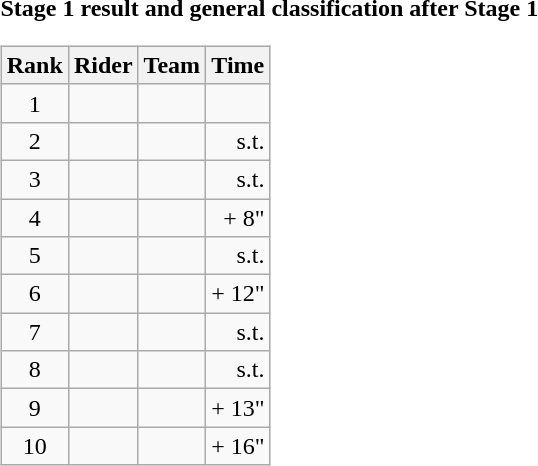<table>
<tr>
<td><strong>Stage 1 result and general classification after Stage 1</strong><br><table class="wikitable">
<tr>
<th scope="col">Rank</th>
<th scope="col">Rider</th>
<th scope="col">Team</th>
<th scope="col">Time</th>
</tr>
<tr>
<td style="text-align:center;">1</td>
<td></td>
<td></td>
<td style="text-align:right;"></td>
</tr>
<tr>
<td style="text-align:center;">2</td>
<td></td>
<td></td>
<td style="text-align:right;">s.t.</td>
</tr>
<tr>
<td style="text-align:center;">3</td>
<td></td>
<td></td>
<td style="text-align:right;">s.t.</td>
</tr>
<tr>
<td style="text-align:center;">4</td>
<td></td>
<td></td>
<td style="text-align:right;">+ 8"</td>
</tr>
<tr>
<td style="text-align:center;">5</td>
<td></td>
<td></td>
<td style="text-align:right;">s.t.</td>
</tr>
<tr>
<td style="text-align:center;">6</td>
<td></td>
<td></td>
<td style="text-align:right;">+ 12"</td>
</tr>
<tr>
<td style="text-align:center;">7</td>
<td></td>
<td></td>
<td style="text-align:right;">s.t.</td>
</tr>
<tr>
<td style="text-align:center;">8</td>
<td></td>
<td></td>
<td style="text-align:right;">s.t.</td>
</tr>
<tr>
<td style="text-align:center;">9</td>
<td></td>
<td></td>
<td style="text-align:right;">+ 13"</td>
</tr>
<tr>
<td style="text-align:center;">10</td>
<td></td>
<td></td>
<td style="text-align:right;">+ 16"</td>
</tr>
</table>
</td>
</tr>
</table>
